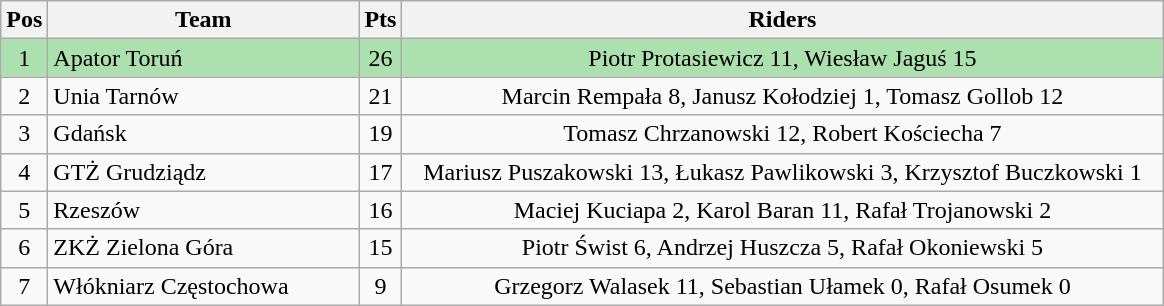<table class="wikitable" style="font-size: 100%">
<tr>
<th width=20>Pos</th>
<th width=200>Team</th>
<th width=20>Pts</th>
<th width=500>Riders</th>
</tr>
<tr align=center style="background:#ACE1AF;">
<td>1</td>
<td align="left">Apator Toruń</td>
<td>26</td>
<td>Piotr Protasiewicz 11, Wiesław Jaguś 15</td>
</tr>
<tr align=center>
<td>2</td>
<td align="left">Unia Tarnów</td>
<td>21</td>
<td>Marcin Rempała 8, Janusz Kołodziej 1, Tomasz Gollob 12</td>
</tr>
<tr align=center>
<td>3</td>
<td align="left">Gdańsk</td>
<td>19</td>
<td>Tomasz Chrzanowski 12, Robert Kościecha 7</td>
</tr>
<tr align=center>
<td>4</td>
<td align="left">GTŻ Grudziądz</td>
<td>17</td>
<td>Mariusz Puszakowski 13, Łukasz Pawlikowski 3, Krzysztof Buczkowski 1</td>
</tr>
<tr align=center>
<td>5</td>
<td align="left">Rzeszów</td>
<td>16</td>
<td>Maciej Kuciapa 2, Karol Baran 11, Rafał Trojanowski 2</td>
</tr>
<tr align=center>
<td>6</td>
<td align="left">ZKŻ Zielona Góra</td>
<td>15</td>
<td>Piotr Świst 6, Andrzej Huszcza 5, Rafał Okoniewski 5</td>
</tr>
<tr align=center>
<td>7</td>
<td align="left">Włókniarz Częstochowa</td>
<td>9</td>
<td>Grzegorz Walasek 11, Sebastian Ułamek 0, Rafał Osumek 0</td>
</tr>
</table>
